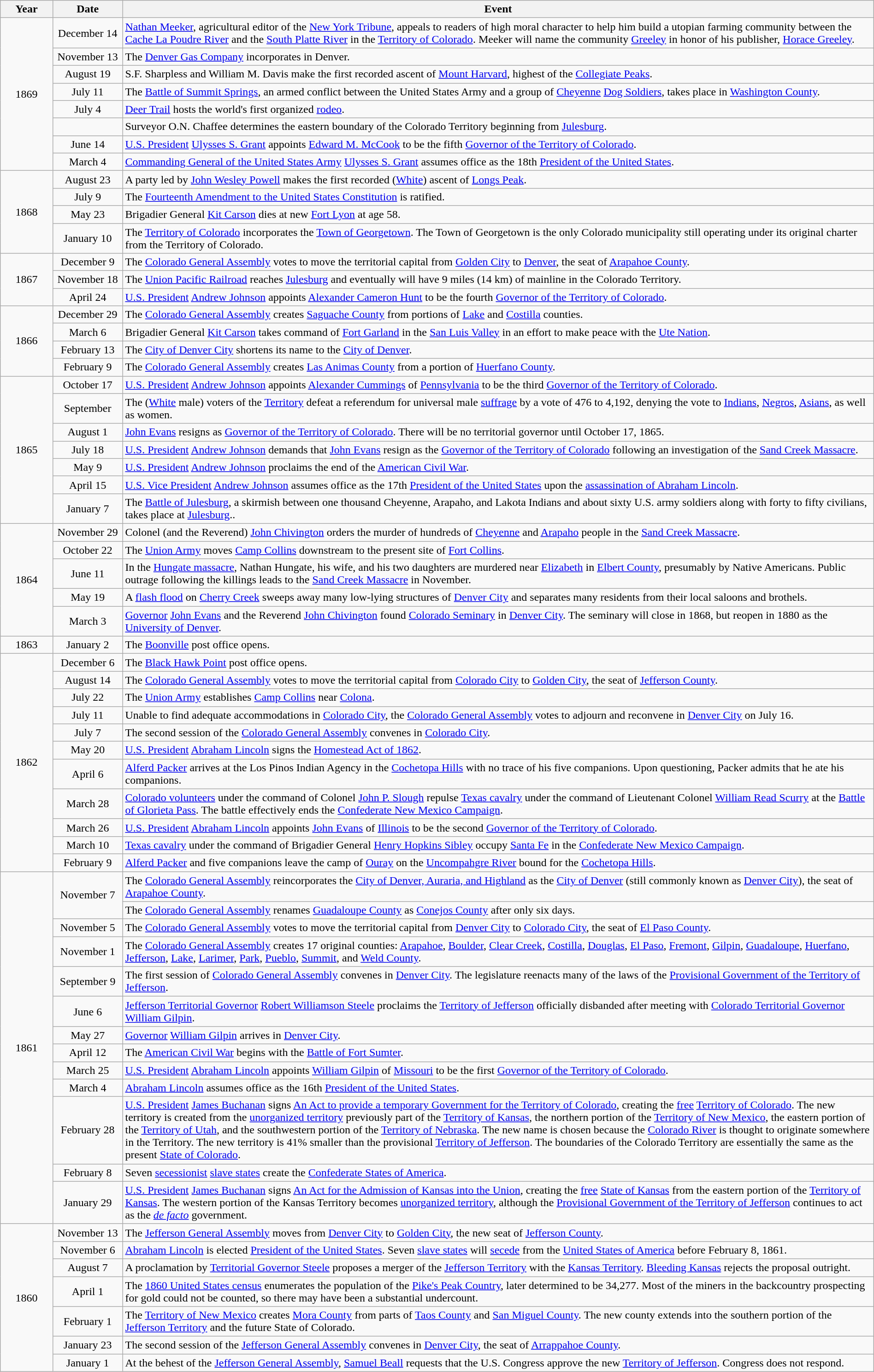<table class="wikitable" style="width:100%;">
<tr>
<th style="width:6%">Year</th>
<th style="width:8%">Date</th>
<th style="width:86%">Event</th>
</tr>
<tr>
<td align=center rowspan=8>1869</td>
<td align=center>December 14</td>
<td><a href='#'>Nathan Meeker</a>, agricultural editor of the <a href='#'>New York Tribune</a>, appeals to readers of high moral character to help him build a utopian farming community between the <a href='#'>Cache La Poudre River</a> and the <a href='#'>South Platte River</a> in the <a href='#'>Territory of Colorado</a>. Meeker will name the community <a href='#'>Greeley</a> in honor of his publisher, <a href='#'>Horace Greeley</a>.</td>
</tr>
<tr>
<td align=center>November 13</td>
<td>The <a href='#'>Denver Gas Company</a> incorporates in Denver.</td>
</tr>
<tr>
<td align=center>August 19</td>
<td>S.F. Sharpless and William M. Davis make the first recorded ascent of <a href='#'>Mount Harvard</a>, highest of the <a href='#'>Collegiate Peaks</a>.</td>
</tr>
<tr>
<td align=center>July 11</td>
<td>The <a href='#'>Battle of Summit Springs</a>, an armed conflict between the United States Army and a group of <a href='#'>Cheyenne</a> <a href='#'>Dog Soldiers</a>, takes place in <a href='#'>Washington County</a>.</td>
</tr>
<tr>
<td align=center>July 4</td>
<td><a href='#'>Deer Trail</a> hosts the world's first organized <a href='#'>rodeo</a>.</td>
</tr>
<tr>
<td align=center> </td>
<td>Surveyor O.N. Chaffee determines the eastern boundary of the Colorado Territory beginning from <a href='#'>Julesburg</a>.</td>
</tr>
<tr>
<td align=center>June 14</td>
<td><a href='#'>U.S. President</a> <a href='#'>Ulysses S. Grant</a> appoints <a href='#'>Edward M. McCook</a> to be the fifth <a href='#'>Governor of the Territory of Colorado</a>.</td>
</tr>
<tr>
<td align=center>March 4</td>
<td><a href='#'>Commanding General of the United States Army</a> <a href='#'>Ulysses S. Grant</a> assumes office as the 18th <a href='#'>President of the United States</a>.</td>
</tr>
<tr>
<td align=center rowspan=4>1868</td>
<td align=center>August 23</td>
<td>A party led by <a href='#'>John Wesley Powell</a> makes the first recorded (<a href='#'>White</a>) ascent of <a href='#'>Longs Peak</a>.</td>
</tr>
<tr>
<td align=center>July 9</td>
<td>The <a href='#'>Fourteenth Amendment to the United States Constitution</a> is ratified.</td>
</tr>
<tr>
<td align=center>May 23</td>
<td>Brigadier General <a href='#'>Kit Carson</a> dies at new <a href='#'>Fort Lyon</a> at age 58.</td>
</tr>
<tr>
<td align=center>January 10</td>
<td>The <a href='#'>Territory of Colorado</a> incorporates the <a href='#'>Town of Georgetown</a>. The Town of Georgetown is the only Colorado municipality still operating under its original charter from the Territory of Colorado.</td>
</tr>
<tr>
<td align=center rowspan=3>1867</td>
<td align=center>December 9</td>
<td>The <a href='#'>Colorado General Assembly</a> votes to move the territorial capital from <a href='#'>Golden City</a> to <a href='#'>Denver</a>, the seat of <a href='#'>Arapahoe County</a>.</td>
</tr>
<tr>
<td align=center>November 18</td>
<td>The <a href='#'>Union Pacific Railroad</a> reaches <a href='#'>Julesburg</a> and eventually will have 9 miles (14 km) of mainline in the Colorado Territory.</td>
</tr>
<tr>
<td align=center>April 24</td>
<td><a href='#'>U.S. President</a> <a href='#'>Andrew Johnson</a> appoints <a href='#'>Alexander Cameron Hunt</a> to be the fourth <a href='#'>Governor of the Territory of Colorado</a>.</td>
</tr>
<tr>
<td align=center rowspan=4>1866</td>
<td align=center>December 29</td>
<td>The <a href='#'>Colorado General Assembly</a> creates <a href='#'>Saguache County</a> from portions of <a href='#'>Lake</a> and <a href='#'>Costilla</a> counties.</td>
</tr>
<tr>
<td align=center>March 6</td>
<td>Brigadier General <a href='#'>Kit Carson</a> takes command of <a href='#'>Fort Garland</a> in the <a href='#'>San Luis Valley</a> in an effort to make peace with the <a href='#'>Ute Nation</a>.</td>
</tr>
<tr>
<td align=center>February 13</td>
<td>The <a href='#'>City of Denver City</a> shortens its name to the <a href='#'>City of Denver</a>.</td>
</tr>
<tr>
<td align=center>February 9</td>
<td>The <a href='#'>Colorado General Assembly</a> creates <a href='#'>Las Animas County</a> from a portion of <a href='#'>Huerfano County</a>.</td>
</tr>
<tr>
<td align=center rowspan=7>1865</td>
<td align=center>October 17</td>
<td><a href='#'>U.S. President</a> <a href='#'>Andrew Johnson</a> appoints <a href='#'>Alexander Cummings</a> of <a href='#'>Pennsylvania</a> to be the third <a href='#'>Governor of the Territory of Colorado</a>.</td>
</tr>
<tr>
<td align=center>September</td>
<td>The (<a href='#'>White</a> male) voters of the <a href='#'>Territory</a> defeat a referendum for universal male <a href='#'>suffrage</a> by a vote of 476 to 4,192, denying the vote to <a href='#'>Indians</a>, <a href='#'>Negros</a>, <a href='#'>Asians</a>, as well as women.</td>
</tr>
<tr>
<td align=center>August 1</td>
<td><a href='#'>John Evans</a> resigns as <a href='#'>Governor of the Territory of Colorado</a>. There will be no territorial governor until October 17, 1865.</td>
</tr>
<tr>
<td align=center>July 18</td>
<td><a href='#'>U.S. President</a> <a href='#'>Andrew Johnson</a> demands that <a href='#'>John Evans</a> resign as the <a href='#'>Governor of the Territory of Colorado</a> following an investigation of the <a href='#'>Sand Creek Massacre</a>.</td>
</tr>
<tr>
<td align=center>May 9</td>
<td><a href='#'>U.S. President</a> <a href='#'>Andrew Johnson</a> proclaims the end of the <a href='#'>American Civil War</a>.</td>
</tr>
<tr>
<td align=center>April 15</td>
<td><a href='#'>U.S. Vice President</a> <a href='#'>Andrew Johnson</a> assumes office as the 17th <a href='#'>President of the United States</a> upon the <a href='#'>assassination of Abraham Lincoln</a>.</td>
</tr>
<tr>
<td align=center>January 7</td>
<td>The <a href='#'>Battle of Julesburg</a>, a skirmish between one thousand Cheyenne, Arapaho, and Lakota Indians and about sixty U.S. army soldiers along with forty to fifty civilians, takes place at <a href='#'>Julesburg</a>..</td>
</tr>
<tr>
<td align=center rowspan=5>1864</td>
<td align=center>November 29</td>
<td>Colonel (and the Reverend) <a href='#'>John Chivington</a> orders the murder of hundreds of <a href='#'>Cheyenne</a> and <a href='#'>Arapaho</a> people in the <a href='#'>Sand Creek Massacre</a>.</td>
</tr>
<tr>
<td align=center>October 22</td>
<td>The <a href='#'>Union Army</a> moves <a href='#'>Camp Collins</a> downstream to the present site of <a href='#'>Fort Collins</a>.</td>
</tr>
<tr>
<td align=center>June 11</td>
<td>In the <a href='#'>Hungate massacre</a>, Nathan Hungate, his wife, and his two daughters are murdered near <a href='#'>Elizabeth</a> in <a href='#'>Elbert County</a>, presumably by Native Americans. Public outrage following the killings leads to the <a href='#'>Sand Creek Massacre</a> in November.</td>
</tr>
<tr>
<td align=center>May 19</td>
<td>A <a href='#'>flash flood</a> on <a href='#'>Cherry Creek</a> sweeps away many low-lying structures of <a href='#'>Denver City</a> and separates many residents from their local saloons and brothels.</td>
</tr>
<tr>
<td align=center>March 3</td>
<td><a href='#'>Governor</a> <a href='#'>John Evans</a> and the Reverend <a href='#'>John Chivington</a> found <a href='#'>Colorado Seminary</a> in <a href='#'>Denver City</a>. The seminary will close in 1868, but reopen in 1880 as the <a href='#'>University of Denver</a>.</td>
</tr>
<tr>
<td align=center rowspan=1>1863</td>
<td align=center>January 2</td>
<td>The <a href='#'>Boonville</a> post office opens.</td>
</tr>
<tr>
<td align=center rowspan=11>1862</td>
<td align=center>December 6</td>
<td>The <a href='#'>Black Hawk Point</a> post office opens.</td>
</tr>
<tr>
<td align=center>August 14</td>
<td>The <a href='#'>Colorado General Assembly</a> votes to move the territorial capital from <a href='#'>Colorado City</a> to <a href='#'>Golden City</a>, the seat of <a href='#'>Jefferson County</a>.</td>
</tr>
<tr>
<td align=center>July 22</td>
<td>The <a href='#'>Union Army</a> establishes <a href='#'>Camp Collins</a> near <a href='#'>Colona</a>.</td>
</tr>
<tr>
<td align=center>July 11</td>
<td>Unable to find adequate accommodations in <a href='#'>Colorado City</a>, the <a href='#'>Colorado General Assembly</a> votes to adjourn and reconvene in <a href='#'>Denver City</a> on July 16.</td>
</tr>
<tr>
<td align=center>July 7</td>
<td>The second session of the <a href='#'>Colorado General Assembly</a> convenes in <a href='#'>Colorado City</a>.</td>
</tr>
<tr>
<td align=center>May 20</td>
<td><a href='#'>U.S. President</a> <a href='#'>Abraham Lincoln</a> signs the <a href='#'>Homestead Act of 1862</a>.</td>
</tr>
<tr>
<td align=center>April 6</td>
<td><a href='#'>Alferd Packer</a> arrives at the Los Pinos Indian Agency in the <a href='#'>Cochetopa Hills</a> with no trace of his five companions. Upon questioning, Packer admits that he ate his companions.</td>
</tr>
<tr>
<td align=center>March 28</td>
<td><a href='#'>Colorado volunteers</a> under the command of Colonel <a href='#'>John P. Slough</a> repulse <a href='#'>Texas cavalry</a> under the command of Lieutenant Colonel <a href='#'>William Read Scurry</a> at the <a href='#'>Battle of Glorieta Pass</a>. The battle effectively ends the <a href='#'>Confederate New Mexico Campaign</a>.</td>
</tr>
<tr>
<td align=center>March 26</td>
<td><a href='#'>U.S. President</a> <a href='#'>Abraham Lincoln</a> appoints <a href='#'>John Evans</a> of <a href='#'>Illinois</a> to be the second <a href='#'>Governor of the Territory of Colorado</a>.</td>
</tr>
<tr>
<td align=center>March 10</td>
<td><a href='#'>Texas cavalry</a> under the command of Brigadier General <a href='#'>Henry Hopkins Sibley</a> occupy <a href='#'>Santa Fe</a> in the <a href='#'>Confederate New Mexico Campaign</a>.</td>
</tr>
<tr>
<td align=center>February 9</td>
<td><a href='#'>Alferd Packer</a> and five companions leave the camp of <a href='#'>Ouray</a> on the <a href='#'>Uncompahgre River</a> bound for the <a href='#'>Cochetopa Hills</a>.</td>
</tr>
<tr>
<td align=center rowspan=13>1861</td>
<td align=center rowspan=2>November 7</td>
<td>The <a href='#'>Colorado General Assembly</a> reincorporates the <a href='#'>City of Denver, Auraria, and Highland</a> as the <a href='#'>City of Denver</a> (still commonly known as <a href='#'>Denver City</a>), the seat of <a href='#'>Arapahoe County</a>.</td>
</tr>
<tr>
<td>The <a href='#'>Colorado General Assembly</a> renames <a href='#'>Guadaloupe County</a> as <a href='#'>Conejos County</a> after only six days.</td>
</tr>
<tr>
<td align=center>November 5</td>
<td>The <a href='#'>Colorado General Assembly</a> votes to move the territorial capital from <a href='#'>Denver City</a> to <a href='#'>Colorado City</a>, the seat of <a href='#'>El Paso County</a>.</td>
</tr>
<tr>
<td align=center>November 1</td>
<td>The <a href='#'>Colorado General Assembly</a> creates 17 original counties: <a href='#'>Arapahoe</a>, <a href='#'>Boulder</a>, <a href='#'>Clear Creek</a>, <a href='#'>Costilla</a>, <a href='#'>Douglas</a>, <a href='#'>El Paso</a>, <a href='#'>Fremont</a>, <a href='#'>Gilpin</a>, <a href='#'>Guadaloupe</a>, <a href='#'>Huerfano</a>, <a href='#'>Jefferson</a>, <a href='#'>Lake</a>, <a href='#'>Larimer</a>, <a href='#'>Park</a>, <a href='#'>Pueblo</a>, <a href='#'>Summit</a>, and <a href='#'>Weld County</a>.</td>
</tr>
<tr>
<td align=center>September 9</td>
<td>The first session of <a href='#'>Colorado General Assembly</a> convenes in <a href='#'>Denver City</a>. The legislature reenacts many of the laws of the <a href='#'>Provisional Government of the Territory of Jefferson</a>.</td>
</tr>
<tr>
<td align=center>June 6</td>
<td><a href='#'>Jefferson Territorial Governor</a> <a href='#'>Robert Williamson Steele</a> proclaims the <a href='#'>Territory of Jefferson</a> officially disbanded after meeting with <a href='#'>Colorado Territorial Governor</a> <a href='#'>William Gilpin</a>.</td>
</tr>
<tr>
<td align=center>May 27</td>
<td><a href='#'>Governor</a> <a href='#'>William Gilpin</a> arrives in <a href='#'>Denver City</a>.</td>
</tr>
<tr>
<td align=center>April 12</td>
<td>The <a href='#'>American Civil War</a> begins with the <a href='#'>Battle of Fort Sumter</a>.</td>
</tr>
<tr>
<td align=center>March 25</td>
<td><a href='#'>U.S. President</a> <a href='#'>Abraham Lincoln</a> appoints <a href='#'>William Gilpin</a> of <a href='#'>Missouri</a> to be the first <a href='#'>Governor of the Territory of Colorado</a>.</td>
</tr>
<tr>
<td align=center>March 4</td>
<td><a href='#'>Abraham Lincoln</a> assumes office as the 16th <a href='#'>President of the United States</a>.</td>
</tr>
<tr>
<td align=center>February 28</td>
<td><a href='#'>U.S. President</a> <a href='#'>James Buchanan</a> signs <a href='#'>An Act to provide a temporary Government for the Territory of Colorado</a>, creating the <a href='#'>free</a> <a href='#'>Territory of Colorado</a>. The new territory is created from the <a href='#'>unorganized territory</a> previously part of the <a href='#'>Territory of Kansas</a>, the northern portion of the <a href='#'>Territory of New Mexico</a>, the eastern portion of the <a href='#'>Territory of Utah</a>, and the southwestern portion of the <a href='#'>Territory of Nebraska</a>. The new name is chosen because the <a href='#'>Colorado River</a> is thought to originate somewhere in the Territory. The new territory is 41% smaller than the provisional <a href='#'>Territory of Jefferson</a>. The boundaries of the Colorado Territory are essentially the same as the present <a href='#'>State of Colorado</a>.</td>
</tr>
<tr>
<td align=center>February 8</td>
<td>Seven <a href='#'>secessionist</a> <a href='#'>slave states</a> create the <a href='#'>Confederate States of America</a>.</td>
</tr>
<tr>
<td align=center>January 29</td>
<td><a href='#'>U.S. President</a> <a href='#'>James Buchanan</a> signs <a href='#'>An Act for the Admission of Kansas into the Union</a>, creating the <a href='#'>free</a> <a href='#'>State of Kansas</a> from the eastern portion of the <a href='#'>Territory of Kansas</a>. The western portion of the Kansas Territory becomes <a href='#'>unorganized territory</a>, although the <a href='#'>Provisional Government of the Territory of Jefferson</a> continues to act as the <em><a href='#'>de facto</a></em> government.</td>
</tr>
<tr>
<td align=center rowspan=7>1860</td>
<td align=center>November 13</td>
<td>The <a href='#'>Jefferson General Assembly</a> moves from <a href='#'>Denver City</a> to <a href='#'>Golden City</a>, the new seat of <a href='#'>Jefferson County</a>.</td>
</tr>
<tr>
<td align=center>November 6</td>
<td><a href='#'>Abraham Lincoln</a> is elected <a href='#'>President of the United States</a>. Seven <a href='#'>slave states</a> will <a href='#'>secede</a> from the <a href='#'>United States of America</a> before February 8, 1861.</td>
</tr>
<tr>
<td align=center>August 7</td>
<td>A proclamation by <a href='#'>Territorial Governor Steele</a> proposes a merger of the <a href='#'>Jefferson Territory</a> with the <a href='#'>Kansas Territory</a>. <a href='#'>Bleeding Kansas</a> rejects the proposal outright.</td>
</tr>
<tr>
<td align=center>April 1</td>
<td>The <a href='#'>1860 United States census</a> enumerates the population of the <a href='#'>Pike's Peak Country</a>, later determined to be 34,277. Most of the miners in the backcountry prospecting for gold could not be counted, so there may have been a substantial undercount.</td>
</tr>
<tr>
<td align=center>February 1</td>
<td>The <a href='#'>Territory of New Mexico</a> creates <a href='#'>Mora County</a> from parts of <a href='#'>Taos County</a> and <a href='#'>San Miguel County</a>. The new county extends into the southern portion of the <a href='#'>Jefferson Territory</a> and the future State of Colorado.</td>
</tr>
<tr>
<td align=center>January 23</td>
<td>The second session of the <a href='#'>Jefferson General Assembly</a> convenes in <a href='#'>Denver City</a>, the seat of <a href='#'>Arrappahoe County</a>.</td>
</tr>
<tr>
<td align=center>January 1</td>
<td>At the behest of the <a href='#'>Jefferson General Assembly</a>, <a href='#'>Samuel Beall</a> requests that the U.S. Congress approve the new <a href='#'>Territory of Jefferson</a>. Congress does not respond.</td>
</tr>
</table>
